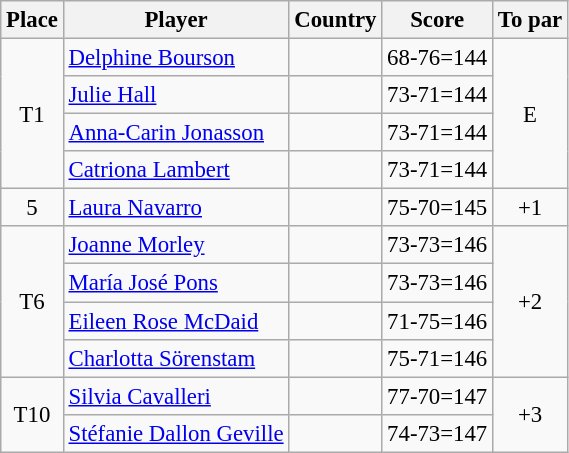<table class="wikitable" style="font-size:95%;">
<tr>
<th>Place</th>
<th>Player</th>
<th>Country</th>
<th>Score</th>
<th>To par</th>
</tr>
<tr>
<td rowspan="4" align="center">T1</td>
<td><a href='#'>Delphine Bourson</a></td>
<td></td>
<td align=center>68-76=144</td>
<td rowspan="4" align="center">E</td>
</tr>
<tr>
<td><a href='#'>Julie Hall</a></td>
<td></td>
<td align=center>73-71=144</td>
</tr>
<tr>
<td><a href='#'>Anna-Carin Jonasson</a></td>
<td></td>
<td align=center>73-71=144</td>
</tr>
<tr>
<td><a href='#'>Catriona Lambert</a></td>
<td></td>
<td align=center>73-71=144</td>
</tr>
<tr>
<td align="center">5</td>
<td><a href='#'>Laura Navarro</a></td>
<td></td>
<td align="center">75-70=145</td>
<td align="center">+1</td>
</tr>
<tr>
<td rowspan="4" align="center">T6</td>
<td><a href='#'>Joanne Morley</a></td>
<td></td>
<td align="center">73-73=146</td>
<td rowspan="4" align="center">+2</td>
</tr>
<tr>
<td><a href='#'>María José Pons</a></td>
<td></td>
<td align="center">73-73=146</td>
</tr>
<tr>
<td><a href='#'>Eileen Rose McDaid</a></td>
<td></td>
<td align="center">71-75=146</td>
</tr>
<tr>
<td><a href='#'>Charlotta Sörenstam</a></td>
<td></td>
<td align=center>75-71=146</td>
</tr>
<tr>
<td rowspan="2" align=center>T10</td>
<td><a href='#'>Silvia Cavalleri</a></td>
<td></td>
<td align=center>77-70=147</td>
<td rowspan="2"  align=center>+3</td>
</tr>
<tr>
<td><a href='#'>Stéfanie Dallon Geville</a></td>
<td></td>
<td align=center>74-73=147</td>
</tr>
</table>
